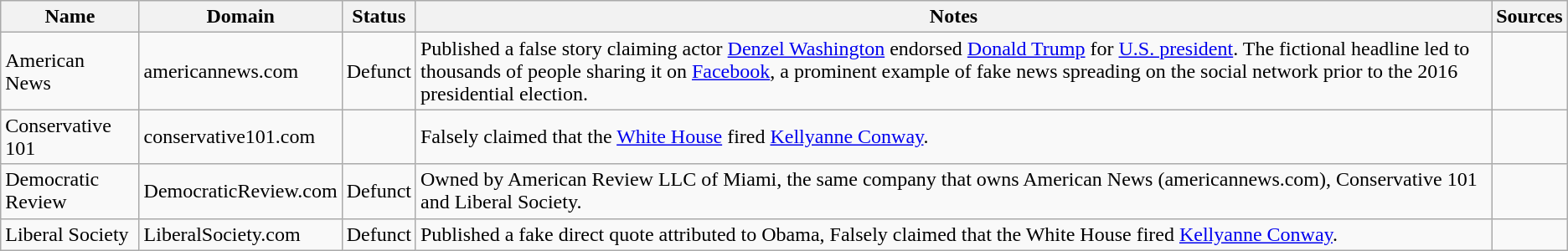<table class="wikitable sortable mw-collapsible">
<tr>
<th>Name</th>
<th>Domain</th>
<th>Status</th>
<th class="sortable">Notes</th>
<th class="unsortable">Sources</th>
</tr>
<tr>
<td>American News</td>
<td>americannews.com</td>
<td>Defunct</td>
<td>Published a false story claiming actor <a href='#'>Denzel Washington</a> endorsed <a href='#'>Donald Trump</a> for <a href='#'>U.S. president</a>. The fictional headline led to thousands of people sharing it on <a href='#'>Facebook</a>, a prominent example of fake news spreading on the social network prior to the 2016 presidential election.</td>
<td><br></td>
</tr>
<tr>
<td>Conservative 101</td>
<td>conservative101.com</td>
<td></td>
<td>Falsely claimed that the <a href='#'>White House</a> fired <a href='#'>Kellyanne Conway</a>.</td>
<td></td>
</tr>
<tr>
<td>Democratic Review</td>
<td>DemocraticReview.com</td>
<td>Defunct</td>
<td>Owned by American Review LLC of Miami, the same company that owns American News (americannews.com), Conservative 101 and Liberal Society.</td>
<td></td>
</tr>
<tr>
<td>Liberal Society</td>
<td>LiberalSociety.com</td>
<td>Defunct</td>
<td>Published a fake direct quote attributed to Obama, Falsely claimed that the White House fired <a href='#'>Kellyanne Conway</a>.</td>
<td></td>
</tr>
</table>
